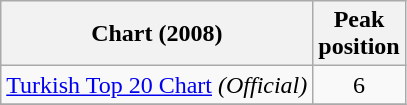<table class="wikitable sortable">
<tr>
<th align="left">Chart (2008)</th>
<th align="center">Peak<br>position</th>
</tr>
<tr>
<td align="left"><a href='#'>Turkish Top 20 Chart</a> <em>(Official)</em></td>
<td align="center">6</td>
</tr>
<tr>
</tr>
</table>
